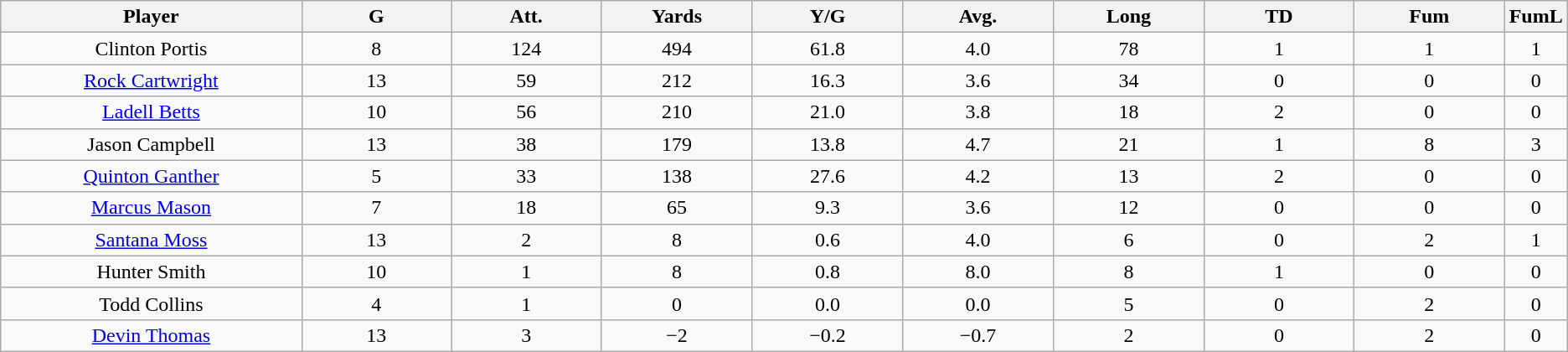<table class="wikitable">
<tr>
<th bgcolor="#DDDDFF" width="20%">Player</th>
<th bgcolor="#DDDDFF" width="10%">G</th>
<th bgcolor="#DDDDFF" width="10%">Att.</th>
<th bgcolor="#DDDDFF" width="10%">Yards</th>
<th bgcolor="#DDDDFF" width="10%">Y/G</th>
<th bgcolor="#DDDDFF" width="10%">Avg.</th>
<th bgcolor="#DDDDFF" width="10%">Long</th>
<th bgcolor="#DDDDFF" width="10%">TD</th>
<th bgcolor="#DDDDFF" width="10%">Fum</th>
<th bgcolor="#DDDDFF" width="10%">FumL</th>
</tr>
<tr align="center">
<td>Clinton Portis</td>
<td>8</td>
<td>124</td>
<td>494</td>
<td>61.8</td>
<td>4.0</td>
<td>78</td>
<td>1</td>
<td>1</td>
<td>1</td>
</tr>
<tr align="center">
<td><a href='#'>Rock Cartwright</a></td>
<td>13</td>
<td>59</td>
<td>212</td>
<td>16.3</td>
<td>3.6</td>
<td>34</td>
<td>0</td>
<td>0</td>
<td>0</td>
</tr>
<tr align="center">
<td><a href='#'>Ladell Betts</a></td>
<td>10</td>
<td>56</td>
<td>210</td>
<td>21.0</td>
<td>3.8</td>
<td>18</td>
<td>2</td>
<td>0</td>
<td>0</td>
</tr>
<tr align="center">
<td>Jason Campbell</td>
<td>13</td>
<td>38</td>
<td>179</td>
<td>13.8</td>
<td>4.7</td>
<td>21</td>
<td>1</td>
<td>8</td>
<td>3</td>
</tr>
<tr align="center">
<td><a href='#'>Quinton Ganther</a></td>
<td>5</td>
<td>33</td>
<td>138</td>
<td>27.6</td>
<td>4.2</td>
<td>13</td>
<td>2</td>
<td>0</td>
<td>0</td>
</tr>
<tr align="center">
<td><a href='#'>Marcus Mason</a></td>
<td>7</td>
<td>18</td>
<td>65</td>
<td>9.3</td>
<td>3.6</td>
<td>12</td>
<td>0</td>
<td>0</td>
<td>0</td>
</tr>
<tr align="center">
<td><a href='#'>Santana Moss</a></td>
<td>13</td>
<td>2</td>
<td>8</td>
<td>0.6</td>
<td>4.0</td>
<td>6</td>
<td>0</td>
<td>2</td>
<td>1</td>
</tr>
<tr align="center">
<td>Hunter Smith</td>
<td>10</td>
<td>1</td>
<td>8</td>
<td>0.8</td>
<td>8.0</td>
<td>8</td>
<td>1</td>
<td>0</td>
<td>0</td>
</tr>
<tr align="center">
<td>Todd Collins</td>
<td>4</td>
<td>1</td>
<td>0</td>
<td>0.0</td>
<td>0.0</td>
<td>5</td>
<td>0</td>
<td>2</td>
<td>0</td>
</tr>
<tr align="center">
<td><a href='#'>Devin Thomas</a></td>
<td>13</td>
<td>3</td>
<td>−2</td>
<td>−0.2</td>
<td>−0.7</td>
<td>2</td>
<td>0</td>
<td>2</td>
<td>0</td>
</tr>
</table>
